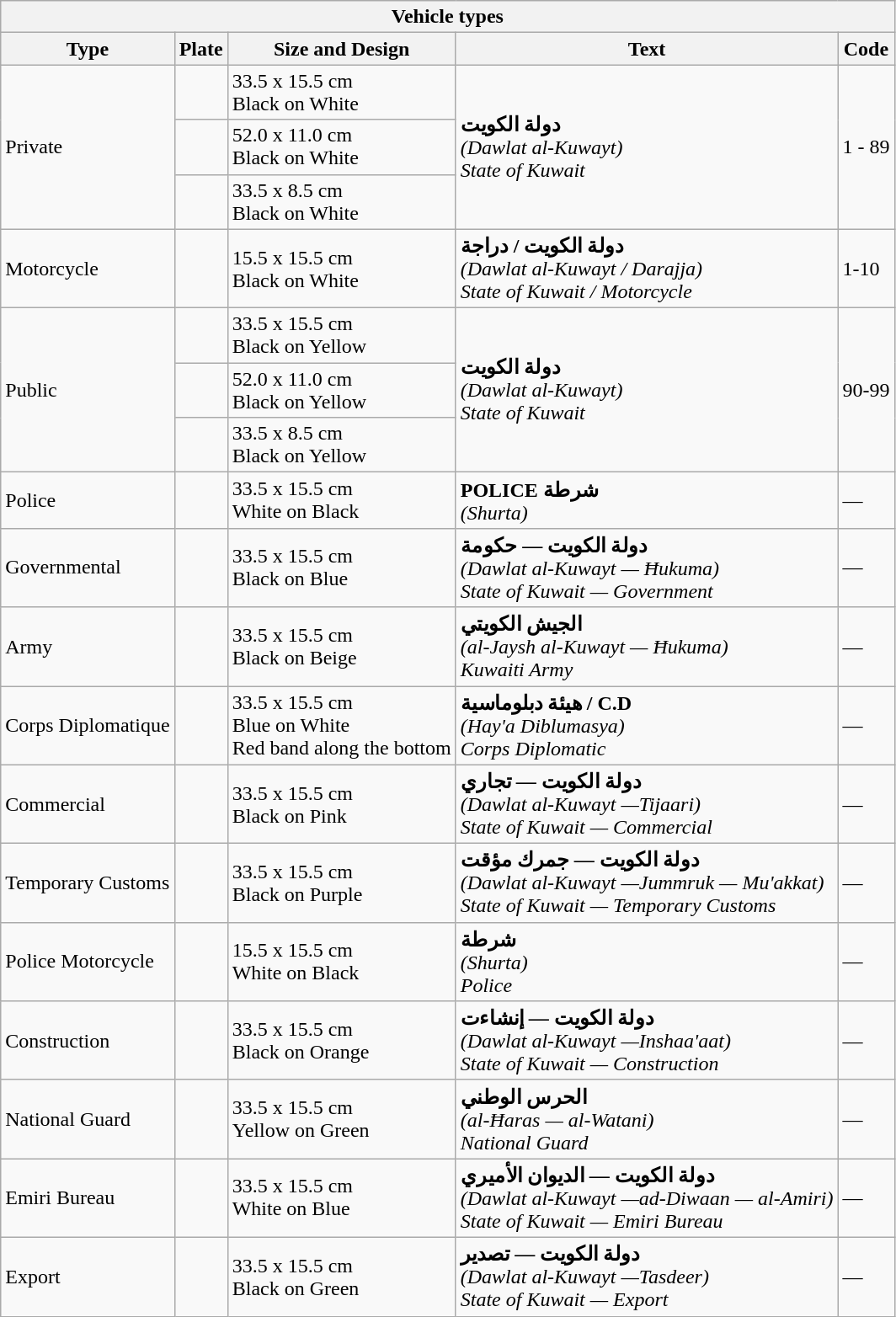<table class="wikitable">
<tr>
<th colspan=5>Vehicle types</th>
</tr>
<tr>
<th>Type</th>
<th>Plate</th>
<th>Size and Design</th>
<th>Text</th>
<th>Code</th>
</tr>
<tr>
<td rowspan="3">Private</td>
<td></td>
<td>33.5 x 15.5 cm<br>Black on White</td>
<td rowspan="3"><strong>دولة الكويت</strong> <br><em>(Dawlat al-Kuwayt)</em><br><em>State of Kuwait</em></td>
<td rowspan="3">1 - 89</td>
</tr>
<tr>
<td></td>
<td>52.0 x 11.0 cm<br>Black on White</td>
</tr>
<tr>
<td></td>
<td>33.5 x 8.5 cm<br>Black on White</td>
</tr>
<tr>
<td>Motorcycle</td>
<td></td>
<td>15.5 x 15.5 cm<br>Black on White</td>
<td><strong>دولة الكويت / دراجة</strong> <br><em>(Dawlat al-Kuwayt / Darajja)</em><br><em>State of Kuwait / Motorcycle</em></td>
<td>1-10</td>
</tr>
<tr>
<td rowspan="3">Public</td>
<td></td>
<td>33.5 x 15.5 cm<br>Black on Yellow</td>
<td rowspan="3"><strong>دولة الكويت</strong> <br><em>(Dawlat al-Kuwayt)</em><br><em>State of Kuwait</em></td>
<td rowspan="3">90-99</td>
</tr>
<tr>
<td></td>
<td>52.0 x 11.0 cm<br>Black on Yellow</td>
</tr>
<tr>
<td></td>
<td>33.5 x 8.5 cm<br>Black on Yellow</td>
</tr>
<tr>
<td>Police</td>
<td></td>
<td>33.5 x 15.5 cm<br>White on Black</td>
<td><strong>POLICE شرطة</strong><br><em>(Shurta)</em></td>
<td>—</td>
</tr>
<tr>
<td>Governmental</td>
<td></td>
<td>33.5 x 15.5 cm<br>Black on Blue</td>
<td><strong>دولة الكويت — حكومة</strong><br><em>(Dawlat al-Kuwayt — Ħukuma)</em><br><em>State of Kuwait — Government</em></td>
<td>—</td>
</tr>
<tr>
<td>Army</td>
<td></td>
<td>33.5 x 15.5 cm<br>Black on Beige</td>
<td><strong>الجيش الكويتي</strong><br><em>(al-Jaysh al-Kuwayt — Ħukuma)</em><br><em>Kuwaiti Army</em></td>
<td>—</td>
</tr>
<tr>
<td>Corps Diplomatique</td>
<td></td>
<td>33.5 x 15.5 cm<br>Blue on White<br>Red band along the bottom</td>
<td><strong>هيئة دبلوماسية / C.D</strong><br><em>(Hay'a Diblumasya)</em><br><em>Corps Diplomatic</em></td>
<td>—</td>
</tr>
<tr>
<td>Commercial</td>
<td></td>
<td>33.5 x 15.5 cm<br>Black on Pink</td>
<td><strong>دولة الكويت — تجاري</strong><br><em>(Dawlat al-Kuwayt —Tijaari)</em><br><em>State of Kuwait — Commercial</em></td>
<td>—</td>
</tr>
<tr>
<td>Temporary Customs</td>
<td></td>
<td>33.5 x 15.5 cm<br>Black on Purple</td>
<td><strong>دولة الكويت — جمرك مؤقت</strong><br><em>(Dawlat al-Kuwayt —Jummruk — Mu'akkat)</em><br><em>State of Kuwait — Temporary Customs</em></td>
<td>—</td>
</tr>
<tr>
<td>Police Motorcycle</td>
<td></td>
<td>15.5 x 15.5 cm<br>White on Black</td>
<td><strong>شرطة</strong><br><em>(Shurta)</em><br><em>Police</em></td>
<td>—</td>
</tr>
<tr>
<td>Construction</td>
<td></td>
<td>33.5 x 15.5 cm<br>Black on Orange</td>
<td><strong>دولة الكويت — إنشاءت</strong><br><em>(Dawlat al-Kuwayt —Inshaa'aat)</em><br><em>State of Kuwait — Construction</em></td>
<td>—</td>
</tr>
<tr>
<td>National Guard</td>
<td></td>
<td>33.5 x 15.5 cm<br>Yellow on Green</td>
<td><strong>الحرس الوطني</strong><br><em>(al-Ħaras — al-Watani)</em><br><em>National Guard</em></td>
<td>—</td>
</tr>
<tr>
<td>Emiri Bureau</td>
<td></td>
<td>33.5 x 15.5 cm<br>White on Blue</td>
<td><strong>دولة الكويت — الديوان الأميري</strong><br><em>(Dawlat al-Kuwayt —ad-Diwaan — al-Amiri)</em><br><em>State of Kuwait — Emiri Bureau</em></td>
<td>—</td>
</tr>
<tr>
<td>Export</td>
<td></td>
<td>33.5 x 15.5 cm<br>Black on Green</td>
<td><strong>دولة الكويت — تصدير</strong><br><em>(Dawlat al-Kuwayt —Tasdeer)</em><br><em>State of Kuwait — Export</em></td>
<td>—</td>
</tr>
</table>
